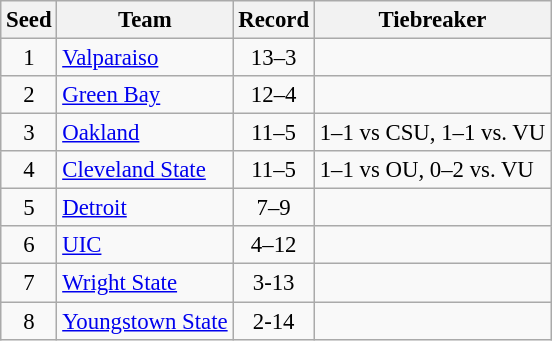<table class="wikitable" style="font-size: 95%">
<tr>
<th>Seed</th>
<th>Team</th>
<th>Record</th>
<th>Tiebreaker</th>
</tr>
<tr>
<td align=center>1</td>
<td><a href='#'>Valparaiso</a></td>
<td align=center>13–3</td>
<td></td>
</tr>
<tr>
<td align=center>2</td>
<td><a href='#'>Green Bay</a></td>
<td align=center>12–4</td>
<td></td>
</tr>
<tr>
<td align=center>3</td>
<td><a href='#'>Oakland</a></td>
<td align=center>11–5</td>
<td>1–1 vs CSU, 1–1 vs. VU</td>
</tr>
<tr>
<td align=center>4</td>
<td><a href='#'>Cleveland State</a></td>
<td align=center>11–5</td>
<td>1–1 vs OU, 0–2 vs. VU</td>
</tr>
<tr>
<td align=center>5</td>
<td><a href='#'>Detroit</a></td>
<td align=center>7–9</td>
<td></td>
</tr>
<tr>
<td align=center>6</td>
<td><a href='#'>UIC</a></td>
<td align=center>4–12</td>
<td></td>
</tr>
<tr>
<td align=center>7</td>
<td><a href='#'>Wright State</a></td>
<td align=center>3-13</td>
<td></td>
</tr>
<tr>
<td align=center>8</td>
<td><a href='#'>Youngstown State</a></td>
<td align=center>2-14</td>
<td></td>
</tr>
</table>
